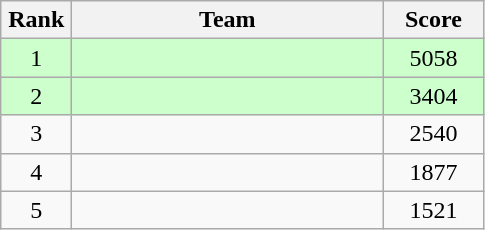<table class=wikitable style="text-align:center">
<tr>
<th width=40>Rank</th>
<th width=200>Team</th>
<th width=60>Score</th>
</tr>
<tr bgcolor="ccffcc">
<td>1</td>
<td align=left></td>
<td>5058</td>
</tr>
<tr bgcolor="ccffcc">
<td>2</td>
<td align=left></td>
<td>3404</td>
</tr>
<tr>
<td>3</td>
<td align=left></td>
<td>2540</td>
</tr>
<tr>
<td>4</td>
<td align=left></td>
<td>1877</td>
</tr>
<tr>
<td>5</td>
<td align=left></td>
<td>1521</td>
</tr>
</table>
